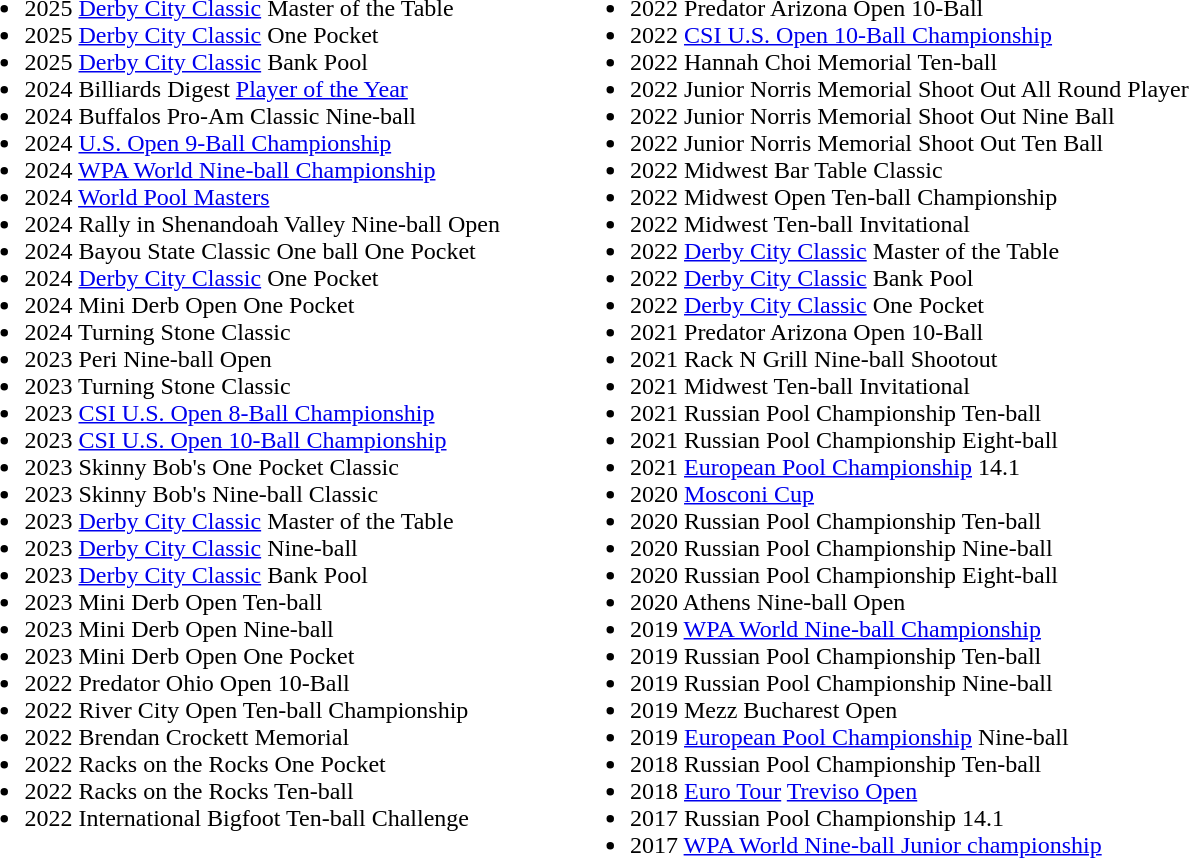<table>
<tr>
<td valign="top"><br><ul><li>2025 <a href='#'>Derby City Classic</a> Master of the Table</li><li>2025 <a href='#'>Derby City Classic</a> One Pocket</li><li>2025 <a href='#'>Derby City Classic</a> Bank Pool</li><li>2024 Billiards Digest <a href='#'>Player of the Year</a></li><li>2024 Buffalos Pro-Am Classic Nine-ball</li><li>2024 <a href='#'>U.S. Open 9-Ball Championship</a></li><li>2024 <a href='#'>WPA World Nine-ball Championship</a></li><li>2024 <a href='#'>World Pool Masters</a></li><li>2024 Rally in Shenandoah Valley Nine-ball Open</li><li>2024 Bayou State Classic One ball One Pocket</li><li>2024 <a href='#'>Derby City Classic</a> One Pocket</li><li>2024 Mini Derb Open One Pocket</li><li>2024 Turning Stone Classic</li><li>2023 Peri Nine-ball Open</li><li>2023 Turning Stone Classic</li><li>2023 <a href='#'>CSI U.S. Open 8-Ball Championship</a></li><li>2023 <a href='#'>CSI U.S. Open 10-Ball Championship</a></li><li>2023 Skinny Bob's One Pocket Classic</li><li>2023 Skinny Bob's Nine-ball Classic</li><li>2023 <a href='#'>Derby City Classic</a> Master of the Table</li><li>2023 <a href='#'>Derby City Classic</a> Nine-ball</li><li>2023 <a href='#'>Derby City Classic</a> Bank Pool</li><li>2023 Mini Derb Open Ten-ball</li><li>2023 Mini Derb Open Nine-ball</li><li>2023 Mini Derb Open One Pocket</li><li>2022 Predator Ohio Open 10-Ball</li><li>2022 River City Open Ten-ball Championship</li><li>2022 Brendan Crockett Memorial</li><li>2022 Racks on the Rocks One Pocket</li><li>2022 Racks on the Rocks Ten-ball</li><li>2022 International Bigfoot Ten-ball Challenge</li></ul></td>
<td width="5%"></td>
<td valign="top"><br><ul><li>2022 Predator Arizona Open 10-Ball</li><li>2022 <a href='#'>CSI U.S. Open 10-Ball Championship</a></li><li>2022 Hannah Choi Memorial Ten-ball</li><li>2022 Junior Norris Memorial Shoot Out All Round Player</li><li>2022 Junior Norris Memorial Shoot Out Nine Ball</li><li>2022 Junior Norris Memorial Shoot Out Ten Ball</li><li>2022 Midwest Bar Table Classic</li><li>2022 Midwest Open Ten-ball Championship</li><li>2022 Midwest Ten-ball Invitational</li><li>2022 <a href='#'>Derby City Classic</a> Master of the Table</li><li>2022 <a href='#'>Derby City Classic</a> Bank Pool</li><li>2022 <a href='#'>Derby City Classic</a> One Pocket</li><li>2021 Predator Arizona Open 10-Ball</li><li>2021 Rack N Grill Nine-ball Shootout</li><li>2021 Midwest Ten-ball Invitational</li><li>2021 Russian Pool Championship Ten-ball</li><li>2021 Russian Pool Championship Eight-ball</li><li>2021 <a href='#'>European Pool Championship</a> 14.1</li><li>2020 <a href='#'>Mosconi Cup</a></li><li>2020 Russian Pool Championship Ten-ball</li><li>2020 Russian Pool Championship Nine-ball</li><li>2020 Russian Pool Championship Eight-ball</li><li>2020 Athens Nine-ball Open</li><li>2019 <a href='#'>WPA World Nine-ball Championship</a></li><li>2019 Russian Pool Championship Ten-ball</li><li>2019 Russian Pool Championship Nine-ball</li><li>2019 Mezz Bucharest Open</li><li>2019 <a href='#'>European Pool Championship</a> Nine-ball</li><li>2018 Russian Pool Championship Ten-ball</li><li>2018 <a href='#'>Euro Tour</a> <a href='#'>Treviso Open</a></li><li>2017 Russian Pool Championship 14.1</li><li>2017 <a href='#'>WPA World Nine-ball Junior championship</a></li></ul></td>
</tr>
</table>
